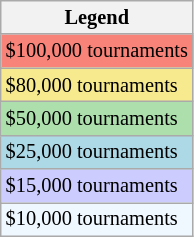<table class=wikitable style="font-size:85%">
<tr>
<th>Legend</th>
</tr>
<tr style="background:#f88379;">
<td>$100,000 tournaments</td>
</tr>
<tr style="background:#f7e98e;">
<td>$80,000 tournaments</td>
</tr>
<tr style="background:#addfad;">
<td>$50,000 tournaments</td>
</tr>
<tr style="background:lightblue;">
<td>$25,000 tournaments</td>
</tr>
<tr style="background:#ccccff;">
<td>$15,000 tournaments</td>
</tr>
<tr style="background:#f0f8ff;">
<td>$10,000 tournaments</td>
</tr>
</table>
